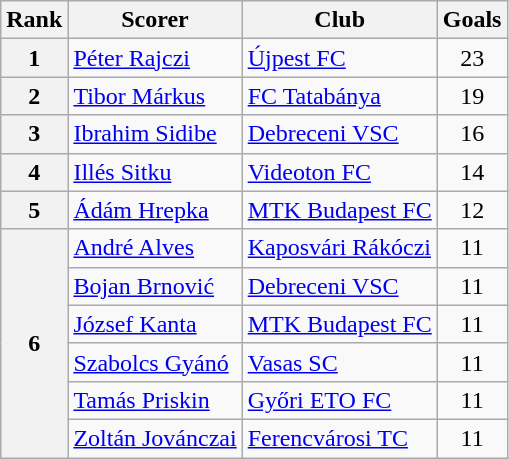<table class="wikitable" style="text-align:center">
<tr>
<th>Rank</th>
<th>Scorer</th>
<th>Club</th>
<th>Goals</th>
</tr>
<tr>
<th rowspan="1">1</th>
<td align=left> <a href='#'>Péter Rajczi</a></td>
<td align=left><a href='#'>Újpest FC</a></td>
<td>23</td>
</tr>
<tr>
<th rowspan="1">2</th>
<td align=left> <a href='#'>Tibor Márkus</a></td>
<td align=left><a href='#'>FC Tatabánya</a></td>
<td>19</td>
</tr>
<tr>
<th rowspan="1">3</th>
<td align=left> <a href='#'>Ibrahim Sidibe</a></td>
<td align=left><a href='#'>Debreceni VSC</a></td>
<td>16</td>
</tr>
<tr>
<th rowspan="1">4</th>
<td align=left> <a href='#'>Illés Sitku</a></td>
<td align=left><a href='#'>Videoton FC</a></td>
<td>14</td>
</tr>
<tr>
<th rowspan="1">5</th>
<td align=left> <a href='#'>Ádám Hrepka</a></td>
<td align=left><a href='#'>MTK Budapest FC</a></td>
<td>12</td>
</tr>
<tr>
<th rowspan="6">6</th>
<td align=left> <a href='#'>André Alves</a></td>
<td align=left><a href='#'>Kaposvári Rákóczi</a></td>
<td>11</td>
</tr>
<tr>
<td align=left> <a href='#'>Bojan Brnović</a></td>
<td align=left><a href='#'>Debreceni VSC</a></td>
<td>11</td>
</tr>
<tr>
<td align=left> <a href='#'>József Kanta</a></td>
<td align=left><a href='#'>MTK Budapest FC</a></td>
<td>11</td>
</tr>
<tr>
<td align=left> <a href='#'>Szabolcs Gyánó</a></td>
<td align=left><a href='#'>Vasas SC</a></td>
<td>11</td>
</tr>
<tr>
<td align=left> <a href='#'>Tamás Priskin</a></td>
<td align=left><a href='#'>Győri ETO FC</a></td>
<td>11</td>
</tr>
<tr>
<td align=left> <a href='#'>Zoltán Jovánczai</a></td>
<td align=left><a href='#'>Ferencvárosi TC</a></td>
<td>11</td>
</tr>
</table>
